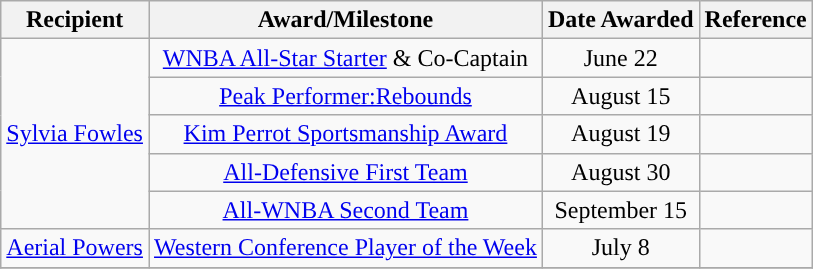<table class="wikitable sortable sortable" style="text-align: center">
<tr>
<th>Recipient</th>
<th>Award/Milestone</th>
<th>Date Awarded</th>
<th>Reference</th>
</tr>
<tr>
<td rowspan=5><a href='#'>Sylvia Fowles</a></td>
<td><a href='#'>WNBA All-Star Starter</a> & Co-Captain</td>
<td>June 22</td>
<td></td>
</tr>
<tr>
<td><a href='#'>Peak Performer:Rebounds</a></td>
<td>August 15</td>
<td></td>
</tr>
<tr>
<td><a href='#'>Kim Perrot Sportsmanship Award</a></td>
<td>August 19</td>
<td></td>
</tr>
<tr>
<td><a href='#'>All-Defensive First Team</a></td>
<td>August 30</td>
<td></td>
</tr>
<tr>
<td><a href='#'>All-WNBA Second Team</a></td>
<td>September 15</td>
<td></td>
</tr>
<tr>
<td><a href='#'>Aerial Powers</a></td>
<td><a href='#'>Western Conference Player of the Week</a></td>
<td>July 8</td>
<td></td>
</tr>
<tr>
</tr>
</table>
